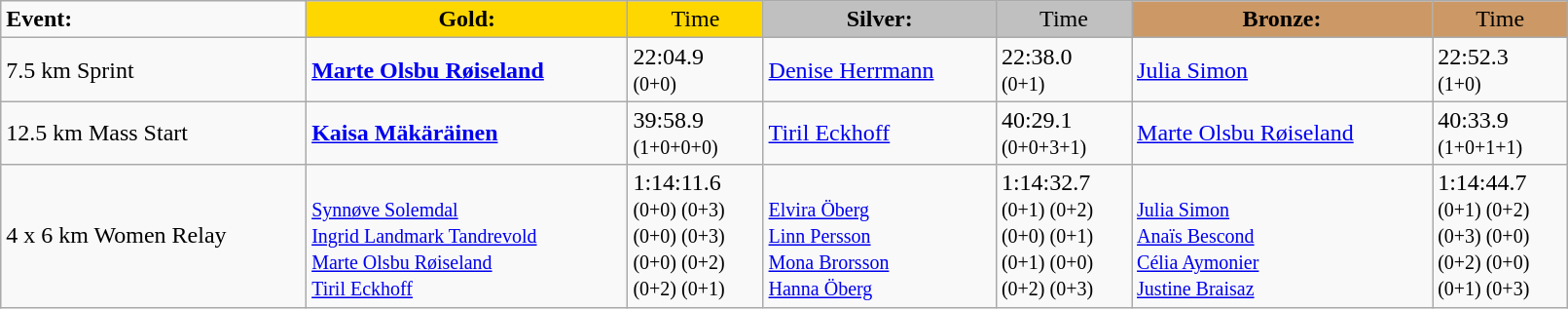<table class="wikitable" width=85%>
<tr>
<td><strong>Event:</strong></td>
<td style="text-align:center;background-color:gold;"><strong>Gold:</strong></td>
<td style="text-align:center;background-color:gold;">Time</td>
<td style="text-align:center;background-color:silver;"><strong>Silver:</strong></td>
<td style="text-align:center;background-color:silver;">Time</td>
<td style="text-align:center;background-color:#CC9966;"><strong>Bronze:</strong></td>
<td style="text-align:center;background-color:#CC9966;">Time</td>
</tr>
<tr>
<td>7.5 km Sprint</td>
<td><strong><a href='#'>Marte Olsbu Røiseland</a></strong><br><small></small></td>
<td>22:04.9<br><small>(0+0)</small></td>
<td><a href='#'>Denise Herrmann</a><br><small></small></td>
<td>22:38.0<br><small>(0+1)</small></td>
<td><a href='#'>Julia Simon</a><br><small></small></td>
<td>22:52.3<br><small>(1+0)</small></td>
</tr>
<tr>
<td>12.5 km Mass Start</td>
<td><strong><a href='#'>Kaisa Mäkäräinen</a></strong><br><small></small></td>
<td>39:58.9<br><small>(1+0+0+0)</small></td>
<td><a href='#'>Tiril Eckhoff</a><br><small></small></td>
<td>40:29.1<br><small>(0+0+3+1)</small></td>
<td><a href='#'>Marte Olsbu Røiseland</a><br><small></small></td>
<td>40:33.9<br><small>(1+0+1+1)</small></td>
</tr>
<tr>
<td>4 x 6 km Women Relay</td>
<td><strong></strong><br><small><a href='#'>Synnøve Solemdal</a><br><a href='#'>Ingrid Landmark Tandrevold</a><br><a href='#'>Marte Olsbu Røiseland</a><br><a href='#'>Tiril Eckhoff</a></small></td>
<td>1:14:11.6<br><small>(0+0) (0+3)<br>(0+0) (0+3)<br>(0+0) (0+2)<br>(0+2) (0+1)</small></td>
<td><br><small><a href='#'>Elvira Öberg</a><br><a href='#'>Linn Persson</a><br><a href='#'>Mona Brorsson</a><br><a href='#'>Hanna Öberg</a></small></td>
<td>1:14:32.7<br><small>(0+1) (0+2)<br>(0+0) (0+1)<br>(0+1) (0+0)<br>(0+2) (0+3)</small></td>
<td><br><small><a href='#'>Julia Simon</a><br><a href='#'>Anaïs Bescond</a><br><a href='#'>Célia Aymonier</a><br><a href='#'>Justine Braisaz</a></small></td>
<td>1:14:44.7<br><small>(0+1) (0+2)<br>(0+3) (0+0)<br>(0+2) (0+0)<br>(0+1) (0+3)</small></td>
</tr>
</table>
